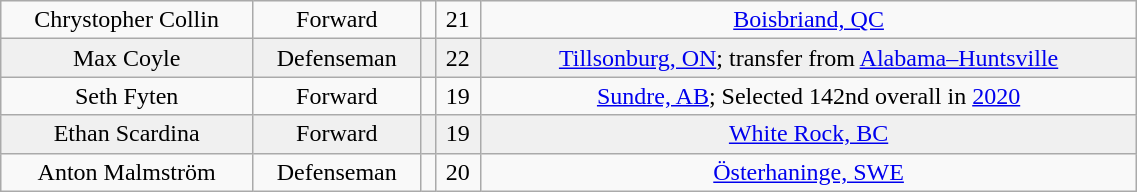<table class="wikitable" width="60%">
<tr align="center" bgcolor="">
<td>Chrystopher Collin</td>
<td>Forward</td>
<td></td>
<td>21</td>
<td><a href='#'>Boisbriand, QC</a></td>
</tr>
<tr align="center" bgcolor="f0f0f0">
<td>Max Coyle</td>
<td>Defenseman</td>
<td></td>
<td>22</td>
<td><a href='#'>Tillsonburg, ON</a>; transfer from <a href='#'>Alabama–Huntsville</a></td>
</tr>
<tr align="center" bgcolor="">
<td>Seth Fyten</td>
<td>Forward</td>
<td></td>
<td>19</td>
<td><a href='#'>Sundre, AB</a>; Selected 142nd overall in <a href='#'>2020</a></td>
</tr>
<tr align="center" bgcolor="f0f0f0">
<td>Ethan Scardina</td>
<td>Forward</td>
<td></td>
<td>19</td>
<td><a href='#'>White Rock, BC</a></td>
</tr>
<tr align="center" bgcolor="">
<td>Anton Malmström</td>
<td>Defenseman</td>
<td></td>
<td>20</td>
<td><a href='#'>Österhaninge, SWE</a></td>
</tr>
</table>
